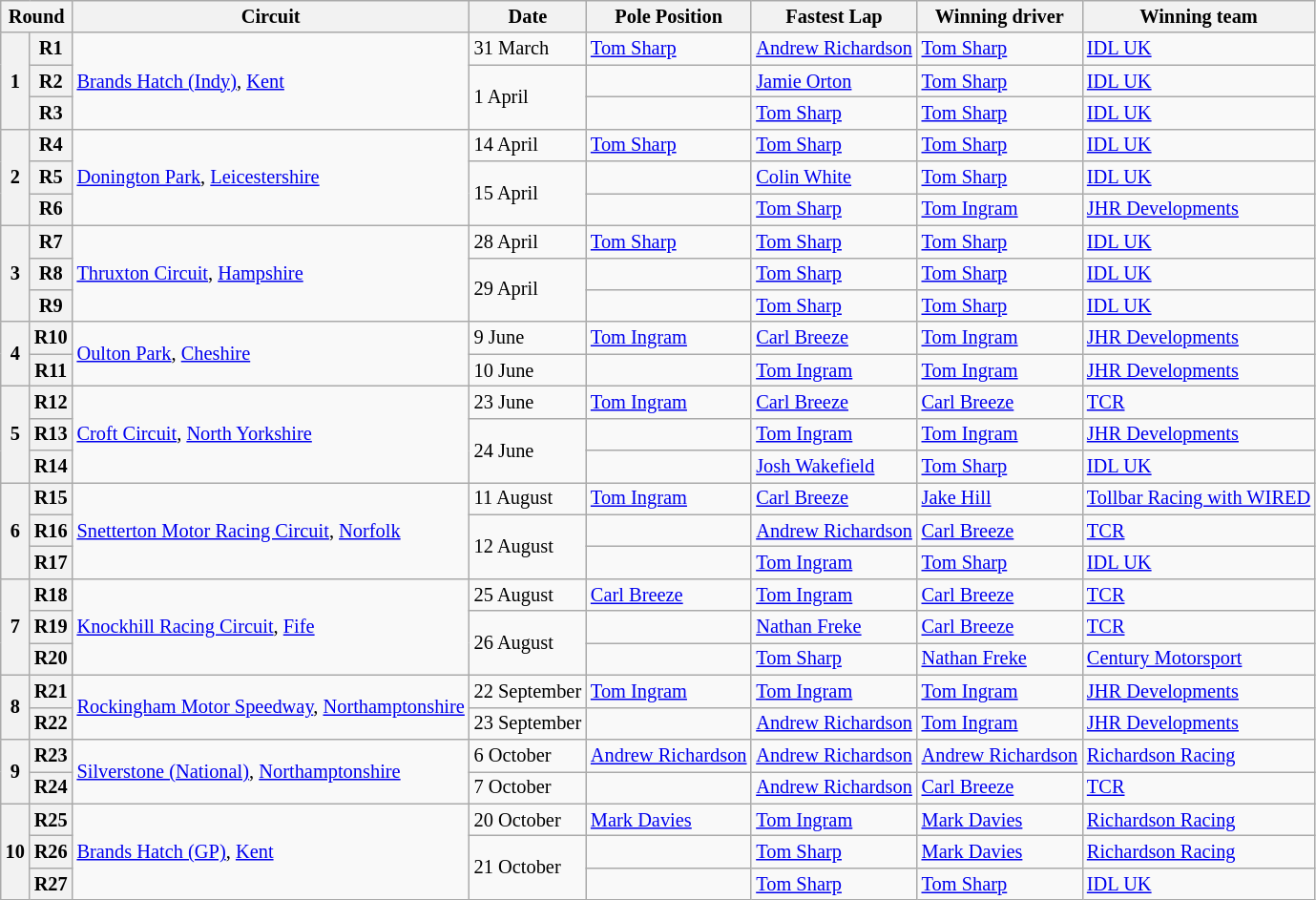<table class="wikitable" style="font-size: 85%">
<tr>
<th colspan=2>Round</th>
<th>Circuit</th>
<th>Date</th>
<th>Pole Position</th>
<th>Fastest Lap</th>
<th>Winning driver</th>
<th>Winning team</th>
</tr>
<tr>
<th rowspan=3>1</th>
<th>R1</th>
<td rowspan=3><a href='#'>Brands Hatch (Indy)</a>, <a href='#'>Kent</a></td>
<td>31 March</td>
<td> <a href='#'>Tom Sharp</a></td>
<td> <a href='#'>Andrew Richardson</a></td>
<td> <a href='#'>Tom Sharp</a></td>
<td><a href='#'>IDL UK</a></td>
</tr>
<tr>
<th>R2</th>
<td rowspan=2>1 April</td>
<td></td>
<td> <a href='#'>Jamie Orton</a></td>
<td> <a href='#'>Tom Sharp</a></td>
<td><a href='#'>IDL UK</a></td>
</tr>
<tr>
<th>R3</th>
<td></td>
<td> <a href='#'>Tom Sharp</a></td>
<td> <a href='#'>Tom Sharp</a></td>
<td><a href='#'>IDL UK</a></td>
</tr>
<tr>
<th rowspan=3>2</th>
<th>R4</th>
<td rowspan=3><a href='#'>Donington Park</a>, <a href='#'>Leicestershire</a></td>
<td>14 April</td>
<td> <a href='#'>Tom Sharp</a></td>
<td> <a href='#'>Tom Sharp</a></td>
<td> <a href='#'>Tom Sharp</a></td>
<td><a href='#'>IDL UK</a></td>
</tr>
<tr>
<th>R5</th>
<td rowspan=2>15 April</td>
<td></td>
<td> <a href='#'>Colin White</a></td>
<td> <a href='#'>Tom Sharp</a></td>
<td><a href='#'>IDL UK</a></td>
</tr>
<tr>
<th>R6</th>
<td></td>
<td> <a href='#'>Tom Sharp</a></td>
<td> <a href='#'>Tom Ingram</a></td>
<td><a href='#'>JHR Developments</a></td>
</tr>
<tr>
<th rowspan=3>3</th>
<th>R7</th>
<td rowspan=3><a href='#'>Thruxton Circuit</a>, <a href='#'>Hampshire</a></td>
<td>28 April</td>
<td> <a href='#'>Tom Sharp</a></td>
<td> <a href='#'>Tom Sharp</a></td>
<td> <a href='#'>Tom Sharp</a></td>
<td><a href='#'>IDL UK</a></td>
</tr>
<tr>
<th>R8</th>
<td rowspan=2>29 April</td>
<td></td>
<td> <a href='#'>Tom Sharp</a></td>
<td> <a href='#'>Tom Sharp</a></td>
<td><a href='#'>IDL UK</a></td>
</tr>
<tr>
<th>R9</th>
<td></td>
<td> <a href='#'>Tom Sharp</a></td>
<td> <a href='#'>Tom Sharp</a></td>
<td><a href='#'>IDL UK</a></td>
</tr>
<tr>
<th rowspan=2>4</th>
<th>R10</th>
<td rowspan=2><a href='#'>Oulton Park</a>, <a href='#'>Cheshire</a></td>
<td>9 June</td>
<td> <a href='#'>Tom Ingram</a></td>
<td> <a href='#'>Carl Breeze</a></td>
<td> <a href='#'>Tom Ingram</a></td>
<td><a href='#'>JHR Developments</a></td>
</tr>
<tr>
<th>R11</th>
<td>10 June</td>
<td></td>
<td> <a href='#'>Tom Ingram</a></td>
<td> <a href='#'>Tom Ingram</a></td>
<td><a href='#'>JHR Developments</a></td>
</tr>
<tr>
<th rowspan=3>5</th>
<th>R12</th>
<td rowspan=3><a href='#'>Croft Circuit</a>, <a href='#'>North Yorkshire</a></td>
<td>23 June</td>
<td> <a href='#'>Tom Ingram</a></td>
<td> <a href='#'>Carl Breeze</a></td>
<td> <a href='#'>Carl Breeze</a></td>
<td><a href='#'>TCR</a></td>
</tr>
<tr>
<th>R13</th>
<td rowspan=2>24 June</td>
<td></td>
<td> <a href='#'>Tom Ingram</a></td>
<td> <a href='#'>Tom Ingram</a></td>
<td><a href='#'>JHR Developments</a></td>
</tr>
<tr>
<th>R14</th>
<td></td>
<td> <a href='#'>Josh Wakefield</a></td>
<td> <a href='#'>Tom Sharp</a></td>
<td><a href='#'>IDL UK</a></td>
</tr>
<tr>
<th rowspan=3>6</th>
<th>R15</th>
<td rowspan=3><a href='#'>Snetterton Motor Racing Circuit</a>, <a href='#'>Norfolk</a></td>
<td>11 August</td>
<td> <a href='#'>Tom Ingram</a></td>
<td> <a href='#'>Carl Breeze</a></td>
<td> <a href='#'>Jake Hill</a></td>
<td><a href='#'>Tollbar Racing with WIRED</a></td>
</tr>
<tr>
<th>R16</th>
<td rowspan=2>12 August</td>
<td></td>
<td> <a href='#'>Andrew Richardson</a></td>
<td> <a href='#'>Carl Breeze</a></td>
<td><a href='#'>TCR</a></td>
</tr>
<tr>
<th>R17</th>
<td></td>
<td> <a href='#'>Tom Ingram</a></td>
<td> <a href='#'>Tom Sharp</a></td>
<td><a href='#'>IDL UK</a></td>
</tr>
<tr>
<th rowspan=3>7</th>
<th>R18</th>
<td rowspan=3><a href='#'>Knockhill Racing Circuit</a>, <a href='#'>Fife</a></td>
<td>25 August</td>
<td> <a href='#'>Carl Breeze</a></td>
<td> <a href='#'>Tom Ingram</a></td>
<td> <a href='#'>Carl Breeze</a></td>
<td><a href='#'>TCR</a></td>
</tr>
<tr>
<th>R19</th>
<td rowspan=2>26 August</td>
<td></td>
<td> <a href='#'>Nathan Freke</a></td>
<td> <a href='#'>Carl Breeze</a></td>
<td><a href='#'>TCR</a></td>
</tr>
<tr>
<th>R20</th>
<td></td>
<td> <a href='#'>Tom Sharp</a></td>
<td> <a href='#'>Nathan Freke</a></td>
<td><a href='#'>Century Motorsport</a></td>
</tr>
<tr>
<th rowspan=2>8</th>
<th>R21</th>
<td rowspan=2><a href='#'>Rockingham Motor Speedway</a>, <a href='#'>Northamptonshire</a></td>
<td>22 September</td>
<td> <a href='#'>Tom Ingram</a></td>
<td> <a href='#'>Tom Ingram</a></td>
<td> <a href='#'>Tom Ingram</a></td>
<td><a href='#'>JHR Developments</a></td>
</tr>
<tr>
<th>R22</th>
<td>23 September</td>
<td></td>
<td> <a href='#'>Andrew Richardson</a></td>
<td> <a href='#'>Tom Ingram</a></td>
<td><a href='#'>JHR Developments</a></td>
</tr>
<tr>
<th rowspan=2>9</th>
<th>R23</th>
<td rowspan=2><a href='#'>Silverstone (National)</a>, <a href='#'>Northamptonshire</a></td>
<td>6 October</td>
<td> <a href='#'>Andrew Richardson</a></td>
<td> <a href='#'>Andrew Richardson</a></td>
<td> <a href='#'>Andrew Richardson</a></td>
<td><a href='#'>Richardson Racing</a></td>
</tr>
<tr>
<th>R24</th>
<td>7 October</td>
<td></td>
<td> <a href='#'>Andrew Richardson</a></td>
<td> <a href='#'>Carl Breeze</a></td>
<td><a href='#'>TCR</a></td>
</tr>
<tr>
<th rowspan=3>10</th>
<th>R25</th>
<td rowspan=3><a href='#'>Brands Hatch (GP)</a>, <a href='#'>Kent</a></td>
<td>20 October</td>
<td> <a href='#'>Mark Davies</a></td>
<td> <a href='#'>Tom Ingram</a></td>
<td> <a href='#'>Mark Davies</a></td>
<td><a href='#'>Richardson Racing</a></td>
</tr>
<tr>
<th>R26</th>
<td rowspan=2>21 October</td>
<td></td>
<td> <a href='#'>Tom Sharp</a></td>
<td> <a href='#'>Mark Davies</a></td>
<td><a href='#'>Richardson Racing</a></td>
</tr>
<tr>
<th>R27</th>
<td></td>
<td> <a href='#'>Tom Sharp</a></td>
<td> <a href='#'>Tom Sharp</a></td>
<td><a href='#'>IDL UK</a></td>
</tr>
</table>
